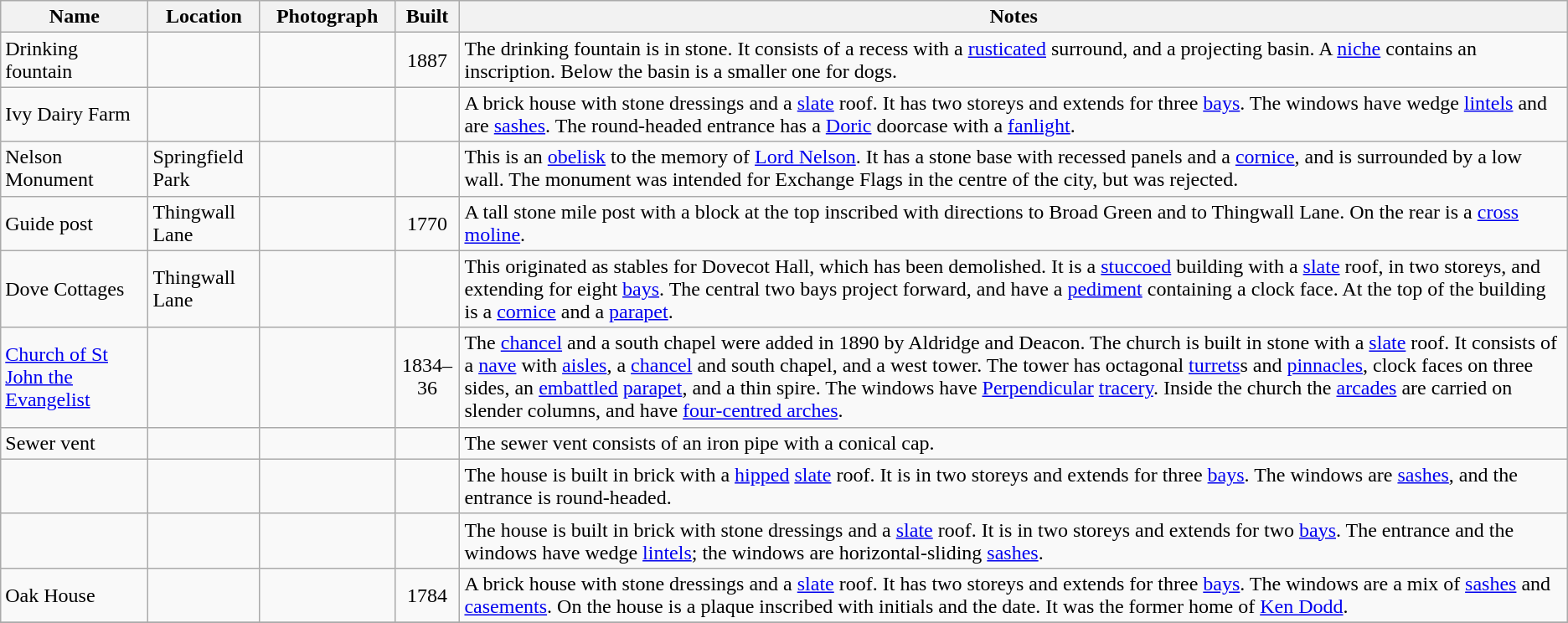<table class="wikitable sortable plainrowheaders">
<tr>
<th style="background: width="10%">Name</th>
<th style="background: width="15%">Location</th>
<th scope="col"  style="width:100px" class="unsortable">Photograph</th>
<th style="background: width="10%">Built</th>
<th class="unsortable" style="background: width="40%">Notes</th>
</tr>
<tr>
<td>Drinking fountain</td>
<td><br><small></small></td>
<td></td>
<td align="center">1887</td>
<td>The drinking fountain is in stone.  It consists of a recess with a <a href='#'>rusticated</a> surround, and a projecting basin.  A <a href='#'>niche</a> contains an inscription.  Below the basin is a smaller one for dogs.</td>
</tr>
<tr>
<td>Ivy Dairy Farm</td>
<td><br><small></small></td>
<td></td>
<td align="center"></td>
<td>A brick house with stone dressings and a <a href='#'>slate</a> roof.  It has two storeys and extends for three <a href='#'>bays</a>.  The windows have wedge <a href='#'>lintels</a> and are <a href='#'>sashes</a>.  The round-headed entrance has a <a href='#'>Doric</a> doorcase with a <a href='#'>fanlight</a>.</td>
</tr>
<tr>
<td>Nelson Monument</td>
<td>Springfield Park<br><small></small></td>
<td></td>
<td align="center"></td>
<td>This is an <a href='#'>obelisk</a> to the memory of <a href='#'>Lord Nelson</a>. It has a stone base with recessed panels and a <a href='#'>cornice</a>, and is surrounded by a low wall.  The monument was intended for Exchange Flags in the centre of the city, but was rejected.</td>
</tr>
<tr>
<td>Guide post</td>
<td>Thingwall Lane<br><small></small></td>
<td></td>
<td align="center">1770</td>
<td>A tall stone mile post with a block at the top inscribed with directions to Broad Green and to Thingwall Lane.  On the rear is a <a href='#'>cross moline</a>.</td>
</tr>
<tr>
<td>Dove Cottages</td>
<td>Thingwall Lane<br><small></small></td>
<td></td>
<td align="center"></td>
<td>This originated as stables for Dovecot Hall, which has been demolished.  It is a <a href='#'>stuccoed</a> building with a <a href='#'>slate</a> roof, in two storeys, and extending for eight <a href='#'>bays</a>.  The central two bays project forward, and have a <a href='#'>pediment</a> containing a clock face.  At the top of the building is a <a href='#'>cornice</a> and a <a href='#'>parapet</a>.</td>
</tr>
<tr>
<td><a href='#'>Church of St John the Evangelist</a></td>
<td><br><small></small></td>
<td></td>
<td align="center">1834–36</td>
<td>The <a href='#'>chancel</a> and a south chapel were added in 1890 by Aldridge and Deacon.  The church is built in stone with a <a href='#'>slate</a> roof.  It consists of a <a href='#'>nave</a> with <a href='#'>aisles</a>, a <a href='#'>chancel</a> and south chapel, and a west tower.  The tower has octagonal <a href='#'>turrets</a>s and <a href='#'>pinnacles</a>, clock faces on three sides, an <a href='#'>embattled</a> <a href='#'>parapet</a>, and a thin spire.  The windows have <a href='#'>Perpendicular</a> <a href='#'>tracery</a>.  Inside the church the <a href='#'>arcades</a> are carried on slender columns, and have <a href='#'>four-centred arches</a>.</td>
</tr>
<tr>
<td>Sewer vent</td>
<td><br><small></small></td>
<td></td>
<td align="center"></td>
<td>The sewer vent consists of an iron pipe with a conical cap.</td>
</tr>
<tr>
<td></td>
<td><br><small></small></td>
<td></td>
<td align="center"></td>
<td>The house is built in brick with a <a href='#'>hipped</a> <a href='#'>slate</a> roof.  It is in two storeys and extends for three <a href='#'>bays</a>.  The windows are <a href='#'>sashes</a>, and the entrance is round-headed.</td>
</tr>
<tr>
<td></td>
<td><br><small></small></td>
<td></td>
<td align="center"></td>
<td>The house is built in brick with stone dressings and a <a href='#'>slate</a> roof.  It is in two storeys and extends for two <a href='#'>bays</a>.  The entrance and the windows have wedge <a href='#'>lintels</a>; the windows are horizontal-sliding <a href='#'>sashes</a>.</td>
</tr>
<tr>
<td>Oak House</td>
<td><br><small></small></td>
<td></td>
<td align="center">1784</td>
<td>A brick house with stone dressings and a <a href='#'>slate</a> roof.  It has two storeys and extends for three <a href='#'>bays</a>.  The windows are a mix of <a href='#'>sashes</a> and <a href='#'>casements</a>.  On the house is a plaque inscribed with initials and the date.  It was the former home of <a href='#'>Ken Dodd</a>.</td>
</tr>
<tr>
</tr>
</table>
